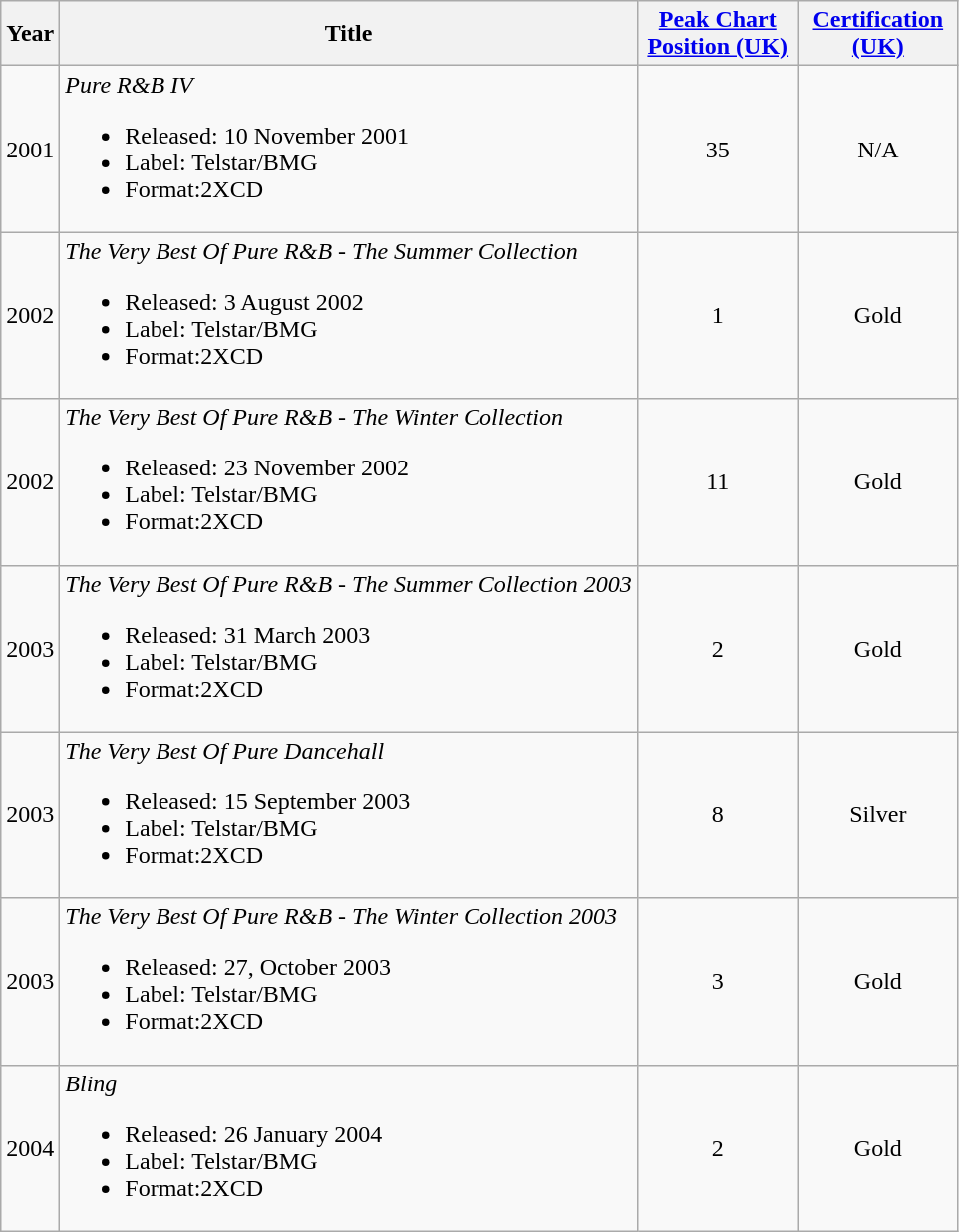<table class="wikitable" border="1">
<tr>
<th>Year</th>
<th>Title</th>
<th width="100"><a href='#'>Peak Chart Position (UK)</a></th>
<th width="100"><a href='#'>Certification (UK)</a></th>
</tr>
<tr>
<td align="center">2001</td>
<td><em>Pure R&B IV</em><br><ul><li>Released: 10 November 2001</li><li>Label: Telstar/BMG</li><li>Format:2XCD</li></ul></td>
<td align="center">35</td>
<td align="center">N/A</td>
</tr>
<tr>
<td align="center">2002</td>
<td><em>The Very Best Of Pure R&B - The Summer Collection</em><br><ul><li>Released: 3 August 2002</li><li>Label: Telstar/BMG</li><li>Format:2XCD</li></ul></td>
<td align="center">1</td>
<td align="center">Gold</td>
</tr>
<tr>
<td align="center">2002</td>
<td><em>The Very Best Of Pure R&B - The Winter Collection</em><br><ul><li>Released: 23 November 2002</li><li>Label: Telstar/BMG</li><li>Format:2XCD</li></ul></td>
<td align="center">11</td>
<td align="center">Gold</td>
</tr>
<tr>
<td align="center">2003</td>
<td><em>The Very Best Of Pure R&B - The Summer Collection 2003</em><br><ul><li>Released: 31 March 2003</li><li>Label: Telstar/BMG</li><li>Format:2XCD</li></ul></td>
<td align="center">2</td>
<td align="center">Gold</td>
</tr>
<tr>
<td align="center">2003</td>
<td><em>The Very Best Of Pure Dancehall</em><br><ul><li>Released: 15 September 2003</li><li>Label: Telstar/BMG</li><li>Format:2XCD</li></ul></td>
<td align="center">8</td>
<td align="center">Silver</td>
</tr>
<tr>
<td align="center">2003</td>
<td><em>The Very Best Of Pure R&B - The Winter Collection 2003</em><br><ul><li>Released: 27, October 2003</li><li>Label: Telstar/BMG</li><li>Format:2XCD</li></ul></td>
<td align="center">3</td>
<td align="center">Gold</td>
</tr>
<tr>
<td align="center">2004</td>
<td><em>Bling</em><br><ul><li>Released: 26 January 2004</li><li>Label: Telstar/BMG</li><li>Format:2XCD</li></ul></td>
<td align="center">2</td>
<td align="center">Gold</td>
</tr>
</table>
